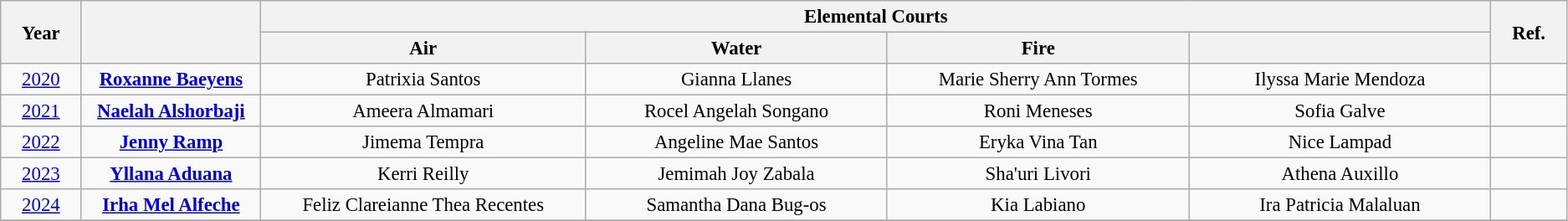<table class="wikitable" style="font-size: 95%; text-align:center">
<tr>
<th style="width:02%;" scope="col" rowspan="2">Year</th>
<th rowspan="2" style="width:05%;"></th>
<th colspan="4">Elemental Courts</th>
<th rowspan="2" style="width:02%;">Ref.</th>
</tr>
<tr>
<th style="width:10%;">Air</th>
<th style="width:9.3%;">Water</th>
<th style="width:9.3%;">Fire</th>
<th style="width:9.3%;"></th>
</tr>
<tr>
<td><a href='#'>2020</a></td>
<td><strong><a href='#'>Roxanne Baeyens</a></strong></td>
<td>Patrixia Santos</td>
<td>Gianna Llanes</td>
<td>Marie Sherry Ann Tormes</td>
<td>Ilyssa Marie Mendoza</td>
<td></td>
</tr>
<tr>
<td><a href='#'>2021</a></td>
<td><strong><a href='#'>Naelah Alshorbaji</a></strong></td>
<td>Ameera Almamari</td>
<td>Rocel Angelah Songano</td>
<td>Roni Meneses</td>
<td>Sofia Galve</td>
<td></td>
</tr>
<tr>
<td><a href='#'>2022</a></td>
<td><strong><a href='#'>Jenny Ramp</a></strong></td>
<td>Jimema Tempra</td>
<td>Angeline Mae Santos</td>
<td>Eryka Vina Tan</td>
<td>Nice Lampad</td>
<td></td>
</tr>
<tr>
<td><a href='#'>2023</a></td>
<td><strong><a href='#'>Yllana Aduana</a></strong></td>
<td>Kerri Reilly</td>
<td>Jemimah Joy Zabala</td>
<td>Sha'uri Livori</td>
<td>Athena Auxillo</td>
<td></td>
</tr>
<tr>
<td><a href='#'>2024</a></td>
<td><strong><a href='#'>Irha Mel Alfeche</a></strong></td>
<td>Feliz Clareianne Thea Recentes</td>
<td>Samantha Dana Bug-os</td>
<td>Kia Labiano</td>
<td>Ira Patricia Malaluan</td>
<td></td>
</tr>
<tr>
</tr>
</table>
